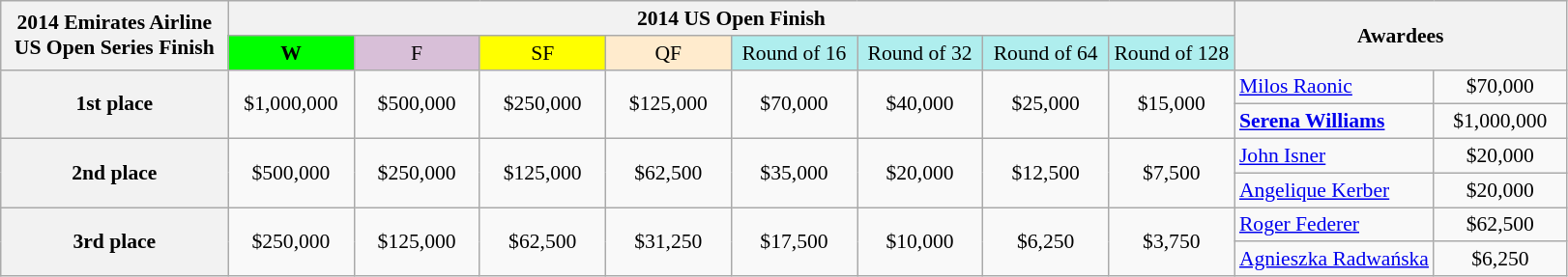<table class=wikitable style=font-size:90%;text-align:center>
<tr>
<th rowspan=2>2014 Emirates Airline US Open Series Finish</th>
<th colspan=8>2014 US Open Finish</th>
<th rowspan=2 colspan=2>Awardees</th>
</tr>
<tr>
<td style="width:80px; background:lime;"><strong>W</strong></td>
<td style="width:80px; background:thistle;">F</td>
<td style="width:80px; background:#ff0;">SF</td>
<td style="width:80px; background:#ffebcd;">QF</td>
<td style="width:80px; background:#afeeee;">Round of 16</td>
<td style="width:80px; background:#afeeee;">Round of 32</td>
<td style="width:80px; background:#afeeee;">Round of 64</td>
<td style="width:80px; background:#afeeee;">Round of 128</td>
</tr>
<tr>
<th width=120 rowspan=2>1st place</th>
<td rowspan=2>$1,000,000</td>
<td rowspan=2>$500,000</td>
<td rowspan=2>$250,000</td>
<td rowspan=2>$125,000</td>
<td rowspan=2>$70,000</td>
<td rowspan=2>$40,000</td>
<td rowspan=2>$25,000</td>
<td rowspan=2>$15,000</td>
<td align=left> <a href='#'>Milos Raonic</a></td>
<td width=85>$70,000</td>
</tr>
<tr>
<td align=left><strong> <a href='#'>Serena Williams</a></strong></td>
<td>$1,000,000</td>
</tr>
<tr>
<th width=150 rowspan=2>2nd place</th>
<td rowspan=2>$500,000</td>
<td rowspan=2>$250,000</td>
<td rowspan=2>$125,000</td>
<td rowspan=2>$62,500</td>
<td rowspan=2>$35,000</td>
<td rowspan=2>$20,000</td>
<td rowspan=2>$12,500</td>
<td rowspan=2>$7,500</td>
<td align=left> <a href='#'>John Isner</a></td>
<td>$20,000</td>
</tr>
<tr>
<td align=left> <a href='#'>Angelique Kerber</a></td>
<td>$20,000</td>
</tr>
<tr>
<th width=120 rowspan=2>3rd place</th>
<td rowspan=2>$250,000</td>
<td rowspan=2>$125,000</td>
<td rowspan=2>$62,500</td>
<td rowspan=2>$31,250</td>
<td rowspan=2>$17,500</td>
<td rowspan=2>$10,000</td>
<td rowspan=2>$6,250</td>
<td rowspan=2>$3,750</td>
<td align=left> <a href='#'>Roger Federer</a></td>
<td>$62,500</td>
</tr>
<tr>
<td align=left> <a href='#'>Agnieszka Radwańska</a></td>
<td>$6,250</td>
</tr>
</table>
